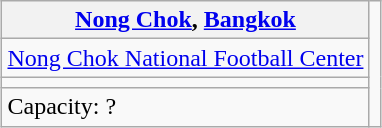<table class="wikitable" style="margin-left: auto; margin-right: auto; border: none;">
<tr>
<th><a href='#'>Nong Chok</a>, <a href='#'>Bangkok</a></th>
<td rowspan="4"><br></td>
</tr>
<tr>
<td><a href='#'>Nong Chok National Football Center</a></td>
</tr>
<tr>
<td><small></small></td>
</tr>
<tr>
<td>Capacity: ?</td>
</tr>
</table>
